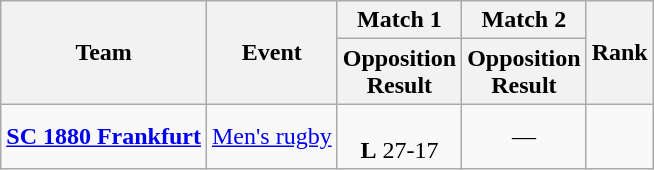<table class=wikitable>
<tr>
<th rowspan=2>Team</th>
<th rowspan=2>Event</th>
<th>Match 1</th>
<th>Match 2</th>
<th rowspan=2>Rank</th>
</tr>
<tr>
<th>Opposition <br> Result</th>
<th>Opposition <br> Result</th>
</tr>
<tr align=center>
<td align=left><strong><a href='#'>SC 1880 Frankfurt</a></strong></td>
<td><a href='#'>Men's rugby</a></td>
<td> <br> <strong>L</strong> 27-17</td>
<td>—</td>
<td></td>
</tr>
</table>
